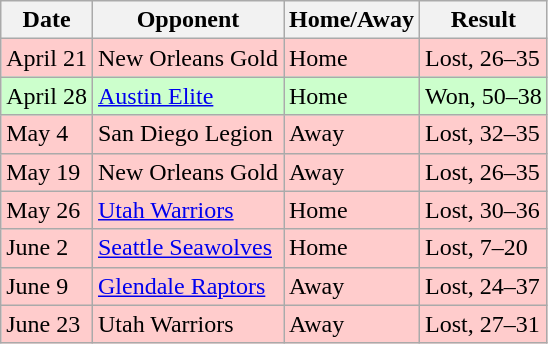<table class="wikitable">
<tr>
<th>Date</th>
<th>Opponent</th>
<th>Home/Away</th>
<th>Result</th>
</tr>
<tr style="background:#fcc;">
<td>April 21</td>
<td>New Orleans Gold</td>
<td>Home</td>
<td>Lost, 26–35</td>
</tr>
<tr style="background:#cfc;">
<td>April 28</td>
<td><a href='#'>Austin Elite</a></td>
<td>Home</td>
<td>Won, 50–38</td>
</tr>
<tr style="background:#fcc;">
<td>May 4</td>
<td>San Diego Legion</td>
<td>Away</td>
<td>Lost, 32–35</td>
</tr>
<tr style="background:#fcc;">
<td>May 19</td>
<td>New Orleans Gold</td>
<td>Away</td>
<td>Lost, 26–35</td>
</tr>
<tr style="background:#fcc;">
<td>May 26</td>
<td><a href='#'>Utah Warriors</a></td>
<td>Home</td>
<td>Lost, 30–36</td>
</tr>
<tr style="background:#fcc;">
<td>June 2</td>
<td><a href='#'>Seattle Seawolves</a></td>
<td>Home</td>
<td>Lost, 7–20</td>
</tr>
<tr style="background:#fcc;">
<td>June 9</td>
<td><a href='#'>Glendale Raptors</a></td>
<td>Away</td>
<td>Lost, 24–37</td>
</tr>
<tr style="background:#fcc;">
<td>June 23</td>
<td>Utah Warriors</td>
<td>Away</td>
<td>Lost, 27–31</td>
</tr>
</table>
